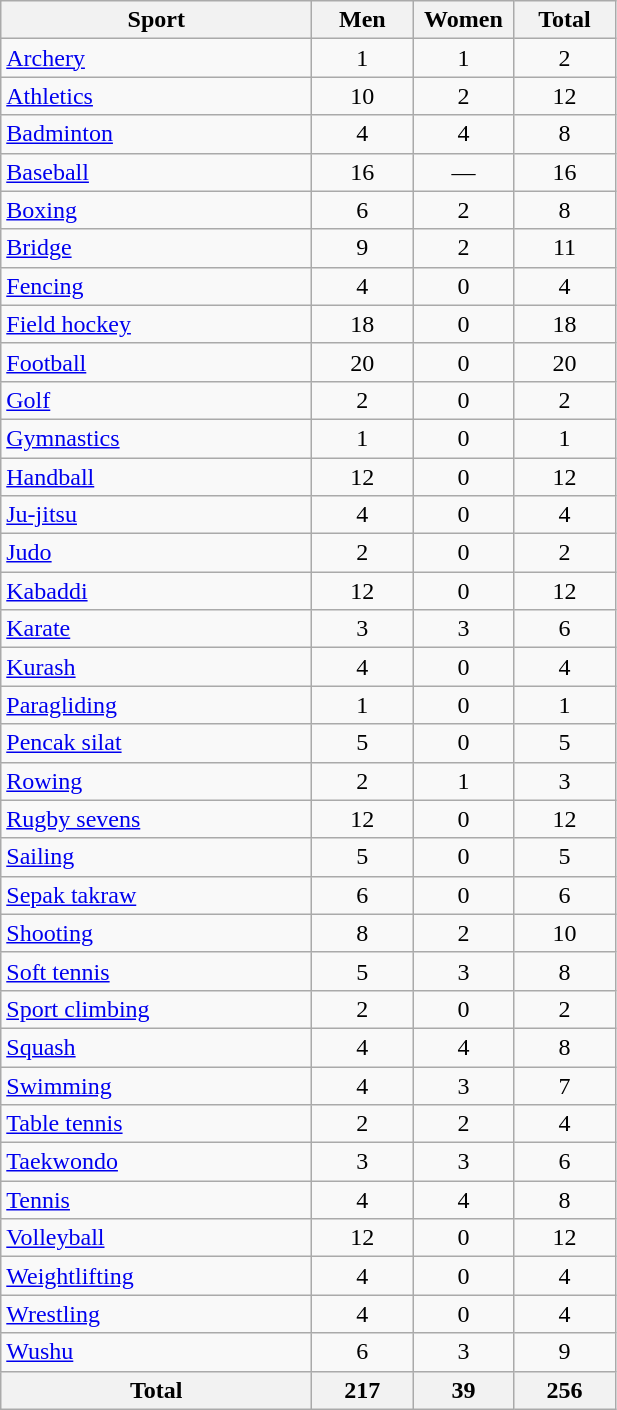<table class="wikitable" style="text-align:center;">
<tr>
<th width=200>Sport</th>
<th width=60>Men</th>
<th width=60>Women</th>
<th width=60>Total</th>
</tr>
<tr>
<td align=left><a href='#'>Archery</a></td>
<td>1</td>
<td>1</td>
<td>2</td>
</tr>
<tr>
<td align=left><a href='#'>Athletics</a></td>
<td>10</td>
<td>2</td>
<td>12</td>
</tr>
<tr>
<td align=left><a href='#'>Badminton</a></td>
<td>4</td>
<td>4</td>
<td>8</td>
</tr>
<tr>
<td align=left><a href='#'>Baseball</a></td>
<td>16</td>
<td>—</td>
<td>16</td>
</tr>
<tr>
<td align=left><a href='#'>Boxing</a></td>
<td>6</td>
<td>2</td>
<td>8</td>
</tr>
<tr>
<td align=left><a href='#'>Bridge</a></td>
<td>9</td>
<td>2</td>
<td>11</td>
</tr>
<tr>
<td align=left><a href='#'>Fencing</a></td>
<td>4</td>
<td>0</td>
<td>4</td>
</tr>
<tr>
<td align=left><a href='#'>Field hockey</a></td>
<td>18</td>
<td>0</td>
<td>18</td>
</tr>
<tr>
<td align=left><a href='#'>Football</a></td>
<td>20</td>
<td>0</td>
<td>20</td>
</tr>
<tr>
<td align=left><a href='#'>Golf</a></td>
<td>2</td>
<td>0</td>
<td>2</td>
</tr>
<tr>
<td align=left><a href='#'>Gymnastics</a></td>
<td>1</td>
<td>0</td>
<td>1</td>
</tr>
<tr>
<td align=left><a href='#'>Handball</a></td>
<td>12</td>
<td>0</td>
<td>12</td>
</tr>
<tr>
<td align=left><a href='#'>Ju-jitsu</a></td>
<td>4</td>
<td>0</td>
<td>4</td>
</tr>
<tr>
<td align=left><a href='#'>Judo</a></td>
<td>2</td>
<td>0</td>
<td>2</td>
</tr>
<tr>
<td align=left><a href='#'>Kabaddi</a></td>
<td>12</td>
<td>0</td>
<td>12</td>
</tr>
<tr>
<td align=left><a href='#'>Karate</a></td>
<td>3</td>
<td>3</td>
<td>6</td>
</tr>
<tr>
<td align=left><a href='#'>Kurash</a></td>
<td>4</td>
<td>0</td>
<td>4</td>
</tr>
<tr>
<td align=left><a href='#'>Paragliding</a></td>
<td>1</td>
<td>0</td>
<td>1</td>
</tr>
<tr>
<td align=left><a href='#'>Pencak silat</a></td>
<td>5</td>
<td>0</td>
<td>5</td>
</tr>
<tr>
<td align=left><a href='#'>Rowing</a></td>
<td>2</td>
<td>1</td>
<td>3</td>
</tr>
<tr>
<td align=left><a href='#'>Rugby sevens</a></td>
<td>12</td>
<td>0</td>
<td>12</td>
</tr>
<tr>
<td align=left><a href='#'>Sailing</a></td>
<td>5</td>
<td>0</td>
<td>5</td>
</tr>
<tr>
<td align=left><a href='#'>Sepak takraw</a></td>
<td>6</td>
<td>0</td>
<td>6</td>
</tr>
<tr>
<td align=left><a href='#'>Shooting</a></td>
<td>8</td>
<td>2</td>
<td>10</td>
</tr>
<tr>
<td align=left><a href='#'>Soft tennis</a></td>
<td>5</td>
<td>3</td>
<td>8</td>
</tr>
<tr>
<td align=left><a href='#'>Sport climbing</a></td>
<td>2</td>
<td>0</td>
<td>2</td>
</tr>
<tr>
<td align=left><a href='#'>Squash</a></td>
<td>4</td>
<td>4</td>
<td>8</td>
</tr>
<tr>
<td align=left><a href='#'>Swimming</a></td>
<td>4</td>
<td>3</td>
<td>7</td>
</tr>
<tr>
<td align=left><a href='#'>Table tennis</a></td>
<td>2</td>
<td>2</td>
<td>4</td>
</tr>
<tr>
<td align=left><a href='#'>Taekwondo</a></td>
<td>3</td>
<td>3</td>
<td>6</td>
</tr>
<tr>
<td align=left><a href='#'>Tennis</a></td>
<td>4</td>
<td>4</td>
<td>8</td>
</tr>
<tr>
<td align=left><a href='#'>Volleyball</a></td>
<td>12</td>
<td>0</td>
<td>12</td>
</tr>
<tr>
<td align=left><a href='#'>Weightlifting</a></td>
<td>4</td>
<td>0</td>
<td>4</td>
</tr>
<tr>
<td align=left><a href='#'>Wrestling</a></td>
<td>4</td>
<td>0</td>
<td>4</td>
</tr>
<tr>
<td align=left><a href='#'>Wushu</a></td>
<td>6</td>
<td>3</td>
<td>9</td>
</tr>
<tr>
<th>Total</th>
<th>217</th>
<th>39</th>
<th>256</th>
</tr>
</table>
